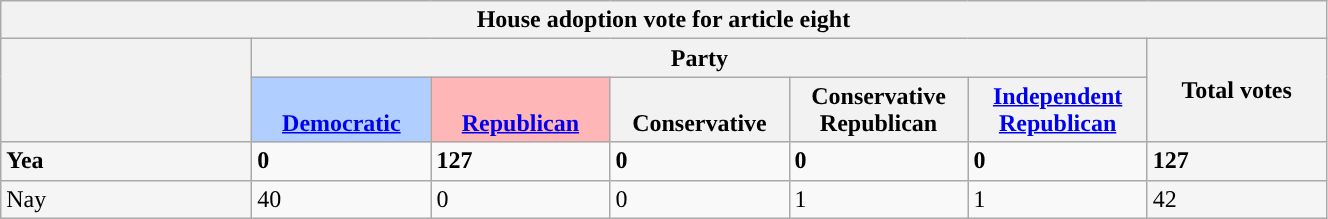<table class="wikitable">
<tr>
<th colspan=7>House adoption vote for article eight</th>
</tr>
<tr>
<th rowspan=2></th>
<th colspan=5>Party</th>
<th rowspan=2>Total votes</th>
</tr>
<tr style="vertical-align:bottom;">
<th style="background:#b0ceff;"><a href='#'>Democratic</a></th>
<th style="background:#ffb6b6;"><a href='#'>Republican</a></th>
<th>Conservative</th>
<th>Conservative Republican</th>
<th><a href='#'>Independent Republican</a></th>
</tr>
<tr>
<td style="width: 10em; background:#F5F5F5"><strong>Yea</strong></td>
<td style="width: 7em;"><strong>0</strong></td>
<td style="width: 7em;"><strong>127</strong></td>
<td style="width: 7em;"><strong>0</strong></td>
<td style="width: 7em;"><strong>0</strong></td>
<td style="width: 7em;"><strong>0</strong></td>
<td style="width: 7em; background:#F5F5F5"><strong>127</strong></td>
</tr>
<tr>
<td style="background:#F5F5F5">Nay</td>
<td>40</td>
<td>0</td>
<td>0</td>
<td>1</td>
<td>1</td>
<td style="background:#F5F5F5">42</td>
</tr>
</table>
